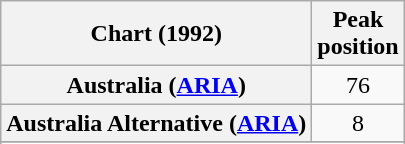<table class="wikitable sortable plainrowheaders">
<tr>
<th>Chart (1992)</th>
<th>Peak<br>position</th>
</tr>
<tr>
<th scope="row">Australia (<a href='#'>ARIA</a>)</th>
<td style="text-align:center;">76</td>
</tr>
<tr>
<th scope="row">Australia Alternative (<a href='#'>ARIA</a>)</th>
<td style="text-align:center;">8</td>
</tr>
<tr>
</tr>
<tr>
</tr>
</table>
